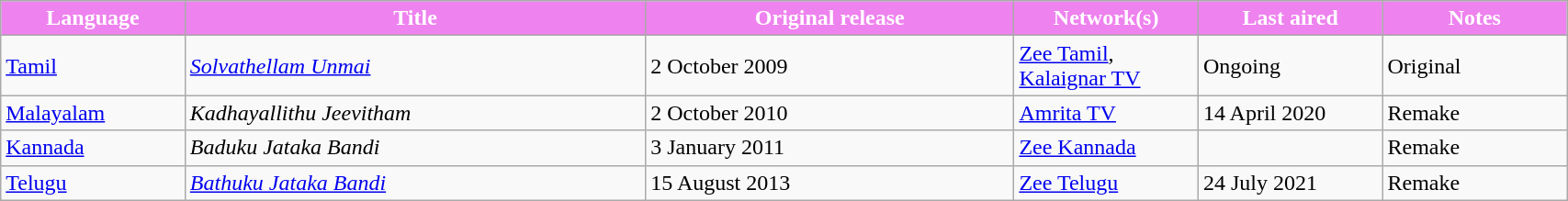<table class="wikitable plainrowheaders" style="width: 90%; margin-right: 0;">
<tr style="color:white">
<th style="background:Violet; width:10%;">Language</th>
<th style="background:Violet; width:25%;">Title</th>
<th style="background:Violet; width:20%;">Original release</th>
<th style="background:Violet; width:10%;">Network(s)</th>
<th style="background:Violet; width:10%;">Last aired</th>
<th style="background:Violet; width:10%;">Notes</th>
</tr>
<tr>
<td><a href='#'>Tamil</a></td>
<td><em><a href='#'>Solvathellam Unmai</a></em></td>
<td>2 October 2009</td>
<td><a href='#'>Zee Tamil</a>, <br> <a href='#'>Kalaignar TV</a></td>
<td>Ongoing</td>
<td>Original</td>
</tr>
<tr>
<td><a href='#'>Malayalam</a></td>
<td><em>Kadhayallithu Jeevitham</em></td>
<td>2 October 2010</td>
<td><a href='#'>Amrita TV</a></td>
<td>14 April 2020</td>
<td>Remake</td>
</tr>
<tr>
<td><a href='#'>Kannada</a></td>
<td><em>Baduku Jataka Bandi</em></td>
<td>3 January 2011</td>
<td><a href='#'>Zee Kannada</a></td>
<td></td>
<td>Remake</td>
</tr>
<tr>
<td><a href='#'>Telugu</a></td>
<td><em><a href='#'>Bathuku Jataka Bandi</a></em></td>
<td>15 August 2013</td>
<td><a href='#'>Zee Telugu</a></td>
<td>24 July 2021</td>
<td>Remake</td>
</tr>
</table>
